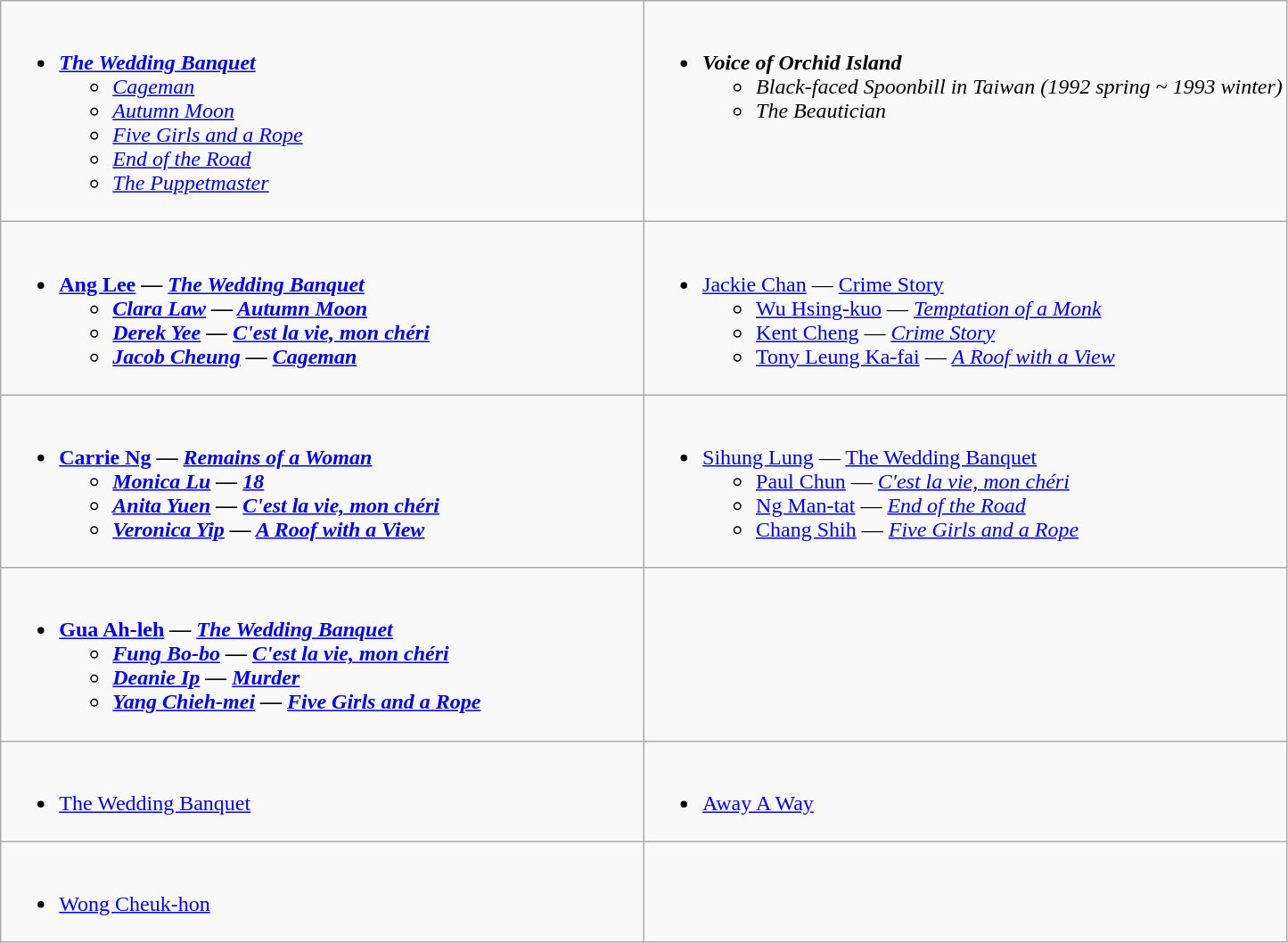<table class=wikitable>
<tr>
<td valign="top" width="50%"><br><ul><li><strong><em><a href='#'>The Wedding Banquet</a></em></strong><ul><li><em><a href='#'>Cageman</a></em></li><li><em><a href='#'>Autumn Moon</a></em></li><li><em><a href='#'>Five Girls and a Rope</a></em></li><li><em><a href='#'>End of the Road</a></em></li><li><em><a href='#'>The Puppetmaster</a></em></li></ul></li></ul></td>
<td valign="top" width="50%"><br><ul><li><strong><em>Voice of Orchid Island</em></strong><ul><li><em>Black-faced Spoonbill in Taiwan (1992 spring ~ 1993 winter)</em></li><li><em>The Beautician</em></li></ul></li></ul></td>
</tr>
<tr>
<td valign="top" width="50%"><br><ul><li><strong><a href='#'>Ang Lee</a> — <em><a href='#'>The Wedding Banquet</a><strong><em><ul><li><a href='#'>Clara Law</a>  — </em><a href='#'>Autumn Moon</a><em></li><li><a href='#'>Derek Yee</a> — </em><a href='#'>C'est la vie, mon chéri</a><em></li><li><a href='#'>Jacob Cheung</a> — </em><a href='#'>Cageman</a><em></li></ul></li></ul></td>
<td valign="top" width="50%"><br><ul><li></strong><a href='#'>Jackie Chan</a> — </em><a href='#'>Crime Story</a></em></strong><ul><li><a href='#'>Wu Hsing-kuo</a> — <em><a href='#'>Temptation of a Monk</a></em></li><li><a href='#'>Kent Cheng</a> — <em><a href='#'>Crime Story</a></em></li><li><a href='#'>Tony Leung Ka-fai</a> — <em><a href='#'>A Roof with a View</a></em></li></ul></li></ul></td>
</tr>
<tr>
<td valign="top" width="50%"><br><ul><li><strong><a href='#'>Carrie Ng</a> — <em><a href='#'>Remains of a Woman</a><strong><em><ul><li><a href='#'>Monica Lu</a> — </em><a href='#'>18</a><em></li><li><a href='#'>Anita Yuen</a> — </em><a href='#'>C'est la vie, mon chéri</a><em></li><li><a href='#'>Veronica Yip</a> — </em><a href='#'>A Roof with a View</a><em></li></ul></li></ul></td>
<td valign="top" width="50%"><br><ul><li></strong><a href='#'>Sihung Lung</a> — </em><a href='#'>The Wedding Banquet</a></em></strong><ul><li><a href='#'>Paul Chun</a> — <em><a href='#'>C'est la vie, mon chéri</a></em></li><li><a href='#'>Ng Man-tat</a> — <em><a href='#'>End of the Road</a></em></li><li><a href='#'>Chang Shih</a> — <em><a href='#'>Five Girls and a Rope</a></em></li></ul></li></ul></td>
</tr>
<tr>
<td valign="top" width="50%"><br><ul><li><strong><a href='#'>Gua Ah-leh</a> — <em><a href='#'>The Wedding Banquet</a><strong><em><ul><li><a href='#'>Fung Bo-bo</a> — </em><a href='#'>C'est la vie, mon chéri</a><em></li><li><a href='#'>Deanie Ip</a> — </em><a href='#'>Murder</a><em></li><li><a href='#'>Yang Chieh-mei</a> — </em><a href='#'>Five Girls and a Rope</a><em></li></ul></li></ul></td>
</tr>
<tr>
<td valign="top" width="50%"><br><ul><li></em></strong><a href='#'>The Wedding Banquet</a><strong><em></li></ul></td>
<td valign="top" width="50%"><br><ul><li></em></strong><a href='#'>Away A Way</a><strong><em></li></ul></td>
</tr>
<tr>
<td valign="top" width="50%"><br><ul><li></strong><a href='#'>Wong Cheuk-hon</a><strong></li></ul></td>
</tr>
</table>
